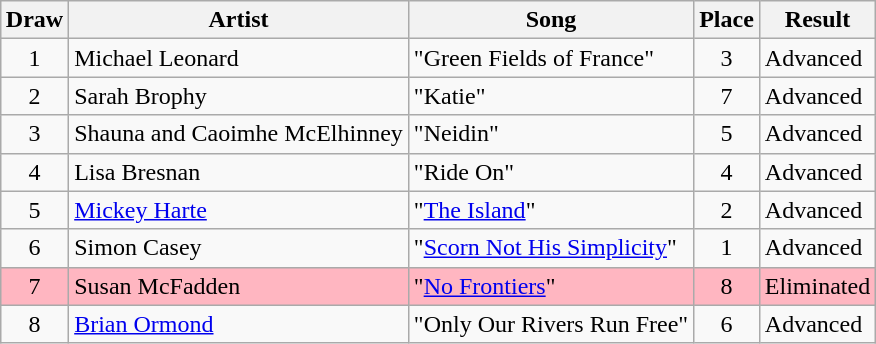<table class="sortable wikitable" style="margin: 1em auto 1em auto; text-align:center">
<tr>
<th>Draw</th>
<th>Artist</th>
<th>Song </th>
<th>Place</th>
<th>Result</th>
</tr>
<tr>
<td>1</td>
<td align="left">Michael Leonard</td>
<td align="left">"Green Fields of France" </td>
<td>3</td>
<td align="left">Advanced</td>
</tr>
<tr>
<td>2</td>
<td align="left">Sarah Brophy</td>
<td align="left">"Katie" </td>
<td>7</td>
<td align="left">Advanced</td>
</tr>
<tr>
<td>3</td>
<td align="left">Shauna and Caoimhe McElhinney</td>
<td align="left">"Neidin" </td>
<td>5</td>
<td align="left">Advanced</td>
</tr>
<tr>
<td>4</td>
<td align="left">Lisa Bresnan</td>
<td align="left">"Ride On" </td>
<td>4</td>
<td align="left">Advanced</td>
</tr>
<tr>
<td>5</td>
<td align="left"><a href='#'>Mickey Harte</a></td>
<td align="left">"<a href='#'>The Island</a>" </td>
<td>2</td>
<td align="left">Advanced</td>
</tr>
<tr>
<td>6</td>
<td align="left">Simon Casey</td>
<td align="left">"<a href='#'>Scorn Not His Simplicity</a>" </td>
<td>1</td>
<td align="left">Advanced</td>
</tr>
<tr style="background:lightpink;">
<td>7</td>
<td align="left">Susan McFadden</td>
<td align="left">"<a href='#'>No Frontiers</a>" </td>
<td>8</td>
<td align="left">Eliminated</td>
</tr>
<tr>
<td>8</td>
<td align="left"><a href='#'>Brian Ormond</a></td>
<td align="left">"Only Our Rivers Run Free" </td>
<td>6</td>
<td align="left">Advanced</td>
</tr>
</table>
